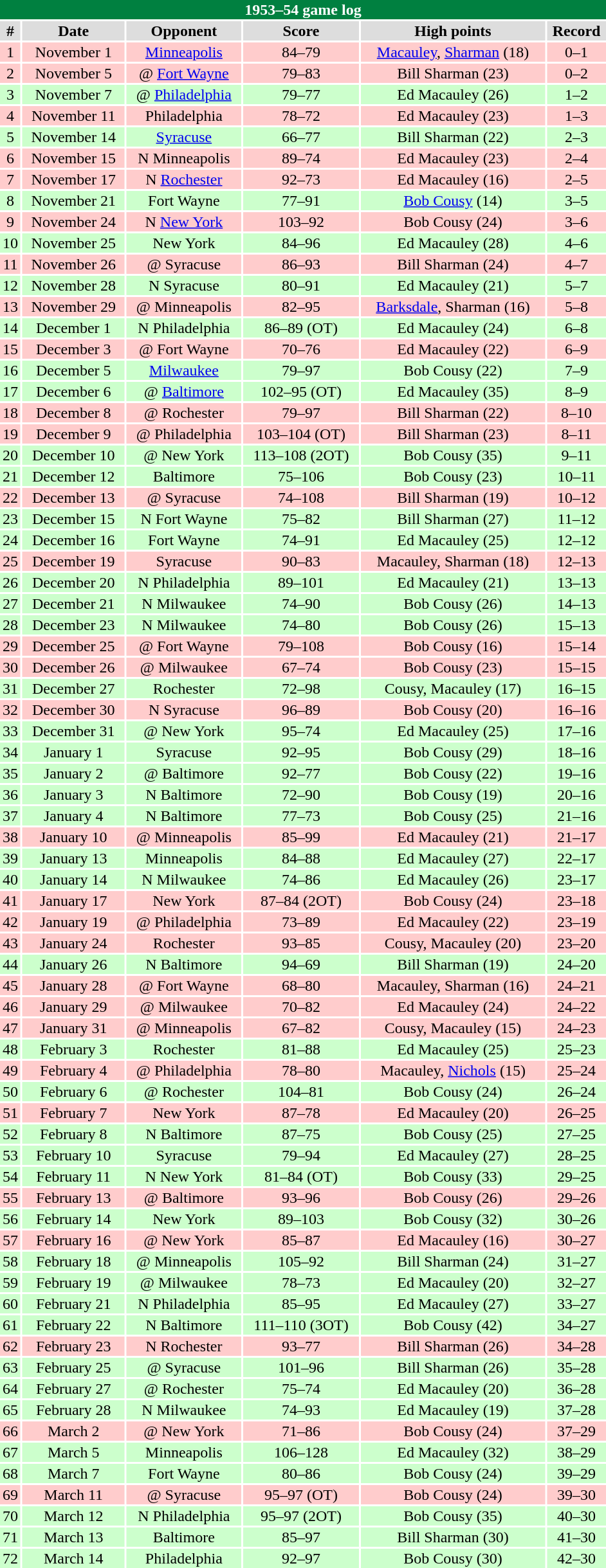<table class="toccolours collapsible" width=50% style="clear:both; margin:1.5em auto; text-align:center">
<tr>
<th colspan=11 style="background:#008040; color:white;">1953–54 game log</th>
</tr>
<tr align="center" bgcolor="#dddddd">
<td><strong>#</strong></td>
<td><strong>Date</strong></td>
<td><strong>Opponent</strong></td>
<td><strong>Score</strong></td>
<td><strong>High points</strong></td>
<td><strong>Record</strong></td>
</tr>
<tr align="center" bgcolor="ffcccc">
<td>1</td>
<td>November 1</td>
<td><a href='#'>Minneapolis</a></td>
<td>84–79</td>
<td><a href='#'>Macauley</a>, <a href='#'>Sharman</a> (18)</td>
<td>0–1</td>
</tr>
<tr align="center" bgcolor="ffcccc">
<td>2</td>
<td>November 5</td>
<td>@ <a href='#'>Fort Wayne</a></td>
<td>79–83</td>
<td>Bill Sharman (23)</td>
<td>0–2</td>
</tr>
<tr align="center" bgcolor="ccffcc">
<td>3</td>
<td>November 7</td>
<td>@ <a href='#'>Philadelphia</a></td>
<td>79–77</td>
<td>Ed Macauley (26)</td>
<td>1–2</td>
</tr>
<tr align="center" bgcolor="ffcccc">
<td>4</td>
<td>November 11</td>
<td>Philadelphia</td>
<td>78–72</td>
<td>Ed Macauley (23)</td>
<td>1–3</td>
</tr>
<tr align="center" bgcolor="ccffcc">
<td>5</td>
<td>November 14</td>
<td><a href='#'>Syracuse</a></td>
<td>66–77</td>
<td>Bill Sharman (22)</td>
<td>2–3</td>
</tr>
<tr align="center" bgcolor="ffcccc">
<td>6</td>
<td>November 15</td>
<td>N Minneapolis</td>
<td>89–74</td>
<td>Ed Macauley (23)</td>
<td>2–4</td>
</tr>
<tr align="center" bgcolor="ffcccc">
<td>7</td>
<td>November 17</td>
<td>N <a href='#'>Rochester</a></td>
<td>92–73</td>
<td>Ed Macauley (16)</td>
<td>2–5</td>
</tr>
<tr align="center" bgcolor="ccffcc">
<td>8</td>
<td>November 21</td>
<td>Fort Wayne</td>
<td>77–91</td>
<td><a href='#'>Bob Cousy</a> (14)</td>
<td>3–5</td>
</tr>
<tr align="center" bgcolor="ffcccc">
<td>9</td>
<td>November 24</td>
<td>N <a href='#'>New York</a></td>
<td>103–92</td>
<td>Bob Cousy (24)</td>
<td>3–6</td>
</tr>
<tr align="center" bgcolor="ccffcc">
<td>10</td>
<td>November 25</td>
<td>New York</td>
<td>84–96</td>
<td>Ed Macauley (28)</td>
<td>4–6</td>
</tr>
<tr align="center" bgcolor="ffcccc">
<td>11</td>
<td>November 26</td>
<td>@ Syracuse</td>
<td>86–93</td>
<td>Bill Sharman (24)</td>
<td>4–7</td>
</tr>
<tr align="center" bgcolor="ccffcc">
<td>12</td>
<td>November 28</td>
<td>N Syracuse</td>
<td>80–91</td>
<td>Ed Macauley (21)</td>
<td>5–7</td>
</tr>
<tr align="center" bgcolor="ffcccc">
<td>13</td>
<td>November 29</td>
<td>@ Minneapolis</td>
<td>82–95</td>
<td><a href='#'>Barksdale</a>, Sharman (16)</td>
<td>5–8</td>
</tr>
<tr align="center" bgcolor="ccffcc">
<td>14</td>
<td>December 1</td>
<td>N Philadelphia</td>
<td>86–89 (OT)</td>
<td>Ed Macauley (24)</td>
<td>6–8</td>
</tr>
<tr align="center" bgcolor="ffcccc">
<td>15</td>
<td>December 3</td>
<td>@ Fort Wayne</td>
<td>70–76</td>
<td>Ed Macauley (22)</td>
<td>6–9</td>
</tr>
<tr align="center" bgcolor="ccffcc">
<td>16</td>
<td>December 5</td>
<td><a href='#'>Milwaukee</a></td>
<td>79–97</td>
<td>Bob Cousy (22)</td>
<td>7–9</td>
</tr>
<tr align="center" bgcolor="ccffcc">
<td>17</td>
<td>December 6</td>
<td>@ <a href='#'>Baltimore</a></td>
<td>102–95 (OT)</td>
<td>Ed Macauley (35)</td>
<td>8–9</td>
</tr>
<tr align="center" bgcolor="ffcccc">
<td>18</td>
<td>December 8</td>
<td>@ Rochester</td>
<td>79–97</td>
<td>Bill Sharman (22)</td>
<td>8–10</td>
</tr>
<tr align="center" bgcolor="ffcccc">
<td>19</td>
<td>December 9</td>
<td>@ Philadelphia</td>
<td>103–104 (OT)</td>
<td>Bill Sharman (23)</td>
<td>8–11</td>
</tr>
<tr align="center" bgcolor="ccffcc">
<td>20</td>
<td>December 10</td>
<td>@ New York</td>
<td>113–108 (2OT)</td>
<td>Bob Cousy (35)</td>
<td>9–11</td>
</tr>
<tr align="center" bgcolor="ccffcc">
<td>21</td>
<td>December 12</td>
<td>Baltimore</td>
<td>75–106</td>
<td>Bob Cousy (23)</td>
<td>10–11</td>
</tr>
<tr align="center" bgcolor="ffcccc">
<td>22</td>
<td>December 13</td>
<td>@ Syracuse</td>
<td>74–108</td>
<td>Bill Sharman (19)</td>
<td>10–12</td>
</tr>
<tr align="center" bgcolor="ccffcc">
<td>23</td>
<td>December 15</td>
<td>N Fort Wayne</td>
<td>75–82</td>
<td>Bill Sharman (27)</td>
<td>11–12</td>
</tr>
<tr align="center" bgcolor="ccffcc">
<td>24</td>
<td>December 16</td>
<td>Fort Wayne</td>
<td>74–91</td>
<td>Ed Macauley (25)</td>
<td>12–12</td>
</tr>
<tr align="center" bgcolor="ffcccc">
<td>25</td>
<td>December 19</td>
<td>Syracuse</td>
<td>90–83</td>
<td>Macauley, Sharman (18)</td>
<td>12–13</td>
</tr>
<tr align="center" bgcolor="ccffcc">
<td>26</td>
<td>December 20</td>
<td>N Philadelphia</td>
<td>89–101</td>
<td>Ed Macauley (21)</td>
<td>13–13</td>
</tr>
<tr align="center" bgcolor="ccffcc">
<td>27</td>
<td>December 21</td>
<td>N Milwaukee</td>
<td>74–90</td>
<td>Bob Cousy (26)</td>
<td>14–13</td>
</tr>
<tr align="center" bgcolor="ccffcc">
<td>28</td>
<td>December 23</td>
<td>N Milwaukee</td>
<td>74–80</td>
<td>Bob Cousy (26)</td>
<td>15–13</td>
</tr>
<tr align="center" bgcolor="ffcccc">
<td>29</td>
<td>December 25</td>
<td>@ Fort Wayne</td>
<td>79–108</td>
<td>Bob Cousy (16)</td>
<td>15–14</td>
</tr>
<tr align="center" bgcolor="ffcccc">
<td>30</td>
<td>December 26</td>
<td>@ Milwaukee</td>
<td>67–74</td>
<td>Bob Cousy (23)</td>
<td>15–15</td>
</tr>
<tr align="center" bgcolor="ccffcc">
<td>31</td>
<td>December 27</td>
<td>Rochester</td>
<td>72–98</td>
<td>Cousy, Macauley (17)</td>
<td>16–15</td>
</tr>
<tr align="center" bgcolor="ffcccc">
<td>32</td>
<td>December 30</td>
<td>N Syracuse</td>
<td>96–89</td>
<td>Bob Cousy (20)</td>
<td>16–16</td>
</tr>
<tr align="center" bgcolor="ccffcc">
<td>33</td>
<td>December 31</td>
<td>@ New York</td>
<td>95–74</td>
<td>Ed Macauley (25)</td>
<td>17–16</td>
</tr>
<tr align="center" bgcolor="ccffcc">
<td>34</td>
<td>January 1</td>
<td>Syracuse</td>
<td>92–95</td>
<td>Bob Cousy (29)</td>
<td>18–16</td>
</tr>
<tr align="center" bgcolor="ccffcc">
<td>35</td>
<td>January 2</td>
<td>@ Baltimore</td>
<td>92–77</td>
<td>Bob Cousy (22)</td>
<td>19–16</td>
</tr>
<tr align="center" bgcolor="ccffcc">
<td>36</td>
<td>January 3</td>
<td>N Baltimore</td>
<td>72–90</td>
<td>Bob Cousy (19)</td>
<td>20–16</td>
</tr>
<tr align="center" bgcolor="ccffcc">
<td>37</td>
<td>January 4</td>
<td>N Baltimore</td>
<td>77–73</td>
<td>Bob Cousy (25)</td>
<td>21–16</td>
</tr>
<tr align="center" bgcolor="ffcccc">
<td>38</td>
<td>January 10</td>
<td>@ Minneapolis</td>
<td>85–99</td>
<td>Ed Macauley (21)</td>
<td>21–17</td>
</tr>
<tr align="center" bgcolor="ccffcc">
<td>39</td>
<td>January 13</td>
<td>Minneapolis</td>
<td>84–88</td>
<td>Ed Macauley (27)</td>
<td>22–17</td>
</tr>
<tr align="center" bgcolor="ccffcc">
<td>40</td>
<td>January 14</td>
<td>N Milwaukee</td>
<td>74–86</td>
<td>Ed Macauley (26)</td>
<td>23–17</td>
</tr>
<tr align="center" bgcolor="ffcccc">
<td>41</td>
<td>January 17</td>
<td>New York</td>
<td>87–84 (2OT)</td>
<td>Bob Cousy (24)</td>
<td>23–18</td>
</tr>
<tr align="center" bgcolor="ffcccc">
<td>42</td>
<td>January 19</td>
<td>@ Philadelphia</td>
<td>73–89</td>
<td>Ed Macauley (22)</td>
<td>23–19</td>
</tr>
<tr align="center" bgcolor="ffcccc">
<td>43</td>
<td>January 24</td>
<td>Rochester</td>
<td>93–85</td>
<td>Cousy, Macauley (20)</td>
<td>23–20</td>
</tr>
<tr align="center" bgcolor="ccffcc">
<td>44</td>
<td>January 26</td>
<td>N Baltimore</td>
<td>94–69</td>
<td>Bill Sharman (19)</td>
<td>24–20</td>
</tr>
<tr align="center" bgcolor="ffcccc">
<td>45</td>
<td>January 28</td>
<td>@ Fort Wayne</td>
<td>68–80</td>
<td>Macauley, Sharman (16)</td>
<td>24–21</td>
</tr>
<tr align="center" bgcolor="ffcccc">
<td>46</td>
<td>January 29</td>
<td>@ Milwaukee</td>
<td>70–82</td>
<td>Ed Macauley (24)</td>
<td>24–22</td>
</tr>
<tr align="center" bgcolor="ffcccc">
<td>47</td>
<td>January 31</td>
<td>@ Minneapolis</td>
<td>67–82</td>
<td>Cousy, Macauley (15)</td>
<td>24–23</td>
</tr>
<tr align="center" bgcolor="ccffcc">
<td>48</td>
<td>February 3</td>
<td>Rochester</td>
<td>81–88</td>
<td>Ed Macauley (25)</td>
<td>25–23</td>
</tr>
<tr align="center" bgcolor="ffcccc">
<td>49</td>
<td>February 4</td>
<td>@ Philadelphia</td>
<td>78–80</td>
<td>Macauley, <a href='#'>Nichols</a> (15)</td>
<td>25–24</td>
</tr>
<tr align="center" bgcolor="ccffcc">
<td>50</td>
<td>February 6</td>
<td>@ Rochester</td>
<td>104–81</td>
<td>Bob Cousy (24)</td>
<td>26–24</td>
</tr>
<tr align="center" bgcolor="ffcccc">
<td>51</td>
<td>February 7</td>
<td>New York</td>
<td>87–78</td>
<td>Ed Macauley (20)</td>
<td>26–25</td>
</tr>
<tr align="center" bgcolor="ccffcc">
<td>52</td>
<td>February 8</td>
<td>N Baltimore</td>
<td>87–75</td>
<td>Bob Cousy (25)</td>
<td>27–25</td>
</tr>
<tr align="center" bgcolor="ccffcc">
<td>53</td>
<td>February 10</td>
<td>Syracuse</td>
<td>79–94</td>
<td>Ed Macauley (27)</td>
<td>28–25</td>
</tr>
<tr align="center" bgcolor="ccffcc">
<td>54</td>
<td>February 11</td>
<td>N New York</td>
<td>81–84 (OT)</td>
<td>Bob Cousy (33)</td>
<td>29–25</td>
</tr>
<tr align="center" bgcolor="ffcccc">
<td>55</td>
<td>February 13</td>
<td>@ Baltimore</td>
<td>93–96</td>
<td>Bob Cousy (26)</td>
<td>29–26</td>
</tr>
<tr align="center" bgcolor="ccffcc">
<td>56</td>
<td>February 14</td>
<td>New York</td>
<td>89–103</td>
<td>Bob Cousy (32)</td>
<td>30–26</td>
</tr>
<tr align="center" bgcolor="ffcccc">
<td>57</td>
<td>February 16</td>
<td>@ New York</td>
<td>85–87</td>
<td>Ed Macauley (16)</td>
<td>30–27</td>
</tr>
<tr align="center" bgcolor="ccffcc">
<td>58</td>
<td>February 18</td>
<td>@ Minneapolis</td>
<td>105–92</td>
<td>Bill Sharman (24)</td>
<td>31–27</td>
</tr>
<tr align="center" bgcolor="ccffcc">
<td>59</td>
<td>February 19</td>
<td>@ Milwaukee</td>
<td>78–73</td>
<td>Ed Macauley (20)</td>
<td>32–27</td>
</tr>
<tr align="center" bgcolor="ccffcc">
<td>60</td>
<td>February 21</td>
<td>N Philadelphia</td>
<td>85–95</td>
<td>Ed Macauley (27)</td>
<td>33–27</td>
</tr>
<tr align="center" bgcolor="ccffcc">
<td>61</td>
<td>February 22</td>
<td>N Baltimore</td>
<td>111–110 (3OT)</td>
<td>Bob Cousy (42)</td>
<td>34–27</td>
</tr>
<tr align="center" bgcolor="ffcccc">
<td>62</td>
<td>February 23</td>
<td>N Rochester</td>
<td>93–77</td>
<td>Bill Sharman (26)</td>
<td>34–28</td>
</tr>
<tr align="center" bgcolor="ccffcc">
<td>63</td>
<td>February 25</td>
<td>@ Syracuse</td>
<td>101–96</td>
<td>Bill Sharman (26)</td>
<td>35–28</td>
</tr>
<tr align="center" bgcolor="ccffcc">
<td>64</td>
<td>February 27</td>
<td>@ Rochester</td>
<td>75–74</td>
<td>Ed Macauley (20)</td>
<td>36–28</td>
</tr>
<tr align="center" bgcolor="ccffcc">
<td>65</td>
<td>February 28</td>
<td>N Milwaukee</td>
<td>74–93</td>
<td>Ed Macauley (19)</td>
<td>37–28</td>
</tr>
<tr align="center" bgcolor="ffcccc">
<td>66</td>
<td>March 2</td>
<td>@ New York</td>
<td>71–86</td>
<td>Bob Cousy (24)</td>
<td>37–29</td>
</tr>
<tr align="center" bgcolor="ccffcc">
<td>67</td>
<td>March 5</td>
<td>Minneapolis</td>
<td>106–128</td>
<td>Ed Macauley (32)</td>
<td>38–29</td>
</tr>
<tr align="center" bgcolor="ccffcc">
<td>68</td>
<td>March 7</td>
<td>Fort Wayne</td>
<td>80–86</td>
<td>Bob Cousy (24)</td>
<td>39–29</td>
</tr>
<tr align="center" bgcolor="ffcccc">
<td>69</td>
<td>March 11</td>
<td>@ Syracuse</td>
<td>95–97 (OT)</td>
<td>Bob Cousy (24)</td>
<td>39–30</td>
</tr>
<tr align="center" bgcolor="ccffcc">
<td>70</td>
<td>March 12</td>
<td>N Philadelphia</td>
<td>95–97 (2OT)</td>
<td>Bob Cousy (35)</td>
<td>40–30</td>
</tr>
<tr align="center" bgcolor="ccffcc">
<td>71</td>
<td>March 13</td>
<td>Baltimore</td>
<td>85–97</td>
<td>Bill Sharman (30)</td>
<td>41–30</td>
</tr>
<tr align="center" bgcolor="ccffcc">
<td>72</td>
<td>March 14</td>
<td>Philadelphia</td>
<td>92–97</td>
<td>Bob Cousy (30)</td>
<td>42–30</td>
</tr>
</table>
